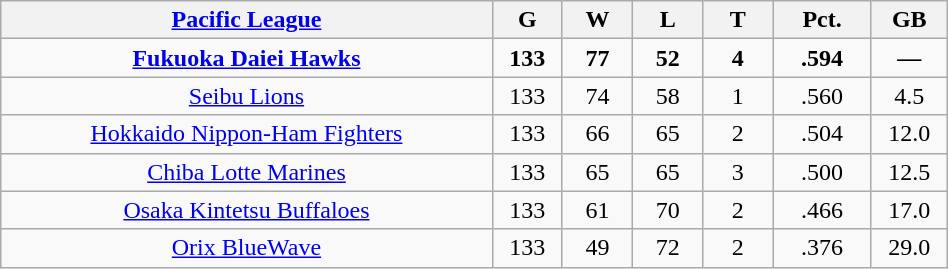<table class="wikitable" width="50%" style="text-align:center;">
<tr>
<th width="35%"><a href='#'>Pacific League</a></th>
<th width="5%"><strong>G</strong></th>
<th width="5%"><strong>W</strong></th>
<th width="5%"><strong>L</strong></th>
<th width="5%"><strong>T</strong></th>
<th width="7%"><strong>Pct.</strong></th>
<th width="5%"><strong>GB</strong></th>
</tr>
<tr align="center">
<td><strong><a href='#'>Fukuoka Daiei Hawks</a></strong></td>
<td><strong>133</strong></td>
<td><strong>77</strong></td>
<td><strong>52</strong></td>
<td><strong>4</strong></td>
<td><strong>.594</strong></td>
<td><strong>—</strong></td>
</tr>
<tr align="center">
<td><a href='#'>Seibu Lions</a></td>
<td>133</td>
<td>74</td>
<td>58</td>
<td>1</td>
<td>.560</td>
<td>4.5</td>
</tr>
<tr align="center">
<td><a href='#'>Hokkaido Nippon-Ham Fighters</a></td>
<td>133</td>
<td>66</td>
<td>65</td>
<td>2</td>
<td>.504</td>
<td>12.0</td>
</tr>
<tr align="center">
<td><a href='#'>Chiba Lotte Marines</a></td>
<td>133</td>
<td>65</td>
<td>65</td>
<td>3</td>
<td>.500</td>
<td>12.5</td>
</tr>
<tr align="center">
<td><a href='#'>Osaka Kintetsu Buffaloes</a></td>
<td>133</td>
<td>61</td>
<td>70</td>
<td>2</td>
<td>.466</td>
<td>17.0</td>
</tr>
<tr align="center">
<td><a href='#'>Orix BlueWave</a></td>
<td>133</td>
<td>49</td>
<td>72</td>
<td>2</td>
<td>.376</td>
<td>29.0</td>
</tr>
</table>
